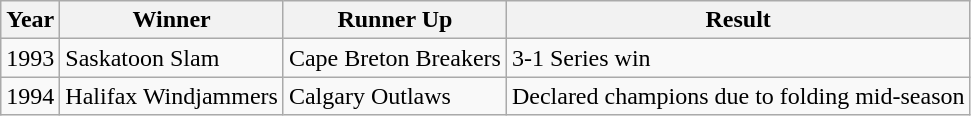<table class="wikitable">
<tr>
<th>Year</th>
<th>Winner</th>
<th>Runner Up</th>
<th>Result</th>
</tr>
<tr>
<td>1993</td>
<td>Saskatoon Slam</td>
<td>Cape Breton Breakers</td>
<td>3-1 Series win</td>
</tr>
<tr>
<td>1994</td>
<td>Halifax Windjammers</td>
<td>Calgary Outlaws</td>
<td>Declared champions due to folding mid-season</td>
</tr>
</table>
